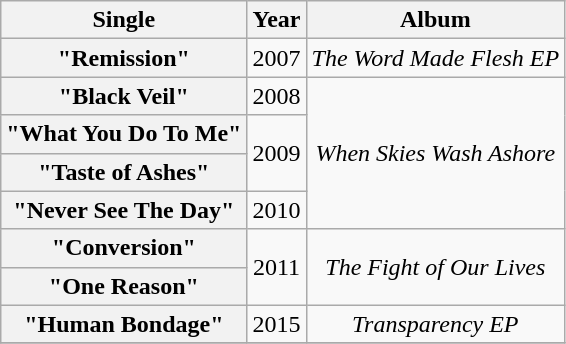<table class="wikitable plainrowheaders" style="text-align:center;" border="1">
<tr>
<th scope="col">Single</th>
<th scope="col">Year</th>
<th scope="col">Album</th>
</tr>
<tr>
<th scope="row">"Remission"</th>
<td>2007</td>
<td><em>The Word Made Flesh EP</em></td>
</tr>
<tr>
<th scope="row">"Black Veil"</th>
<td>2008</td>
<td rowspan="4"><em>When Skies Wash Ashore</em></td>
</tr>
<tr>
<th scope="row">"What You Do To Me"</th>
<td rowspan="2">2009</td>
</tr>
<tr>
<th scope="row">"Taste of Ashes"</th>
</tr>
<tr>
<th scope="row">"Never See The Day"</th>
<td>2010</td>
</tr>
<tr>
<th scope="row">"Conversion"</th>
<td rowspan="2">2011</td>
<td rowspan="2"><em>The Fight of Our Lives</em></td>
</tr>
<tr>
<th scope="row">"One Reason"</th>
</tr>
<tr>
<th scope="row">"Human Bondage"</th>
<td>2015</td>
<td><em>Transparency EP</em></td>
</tr>
<tr>
</tr>
</table>
